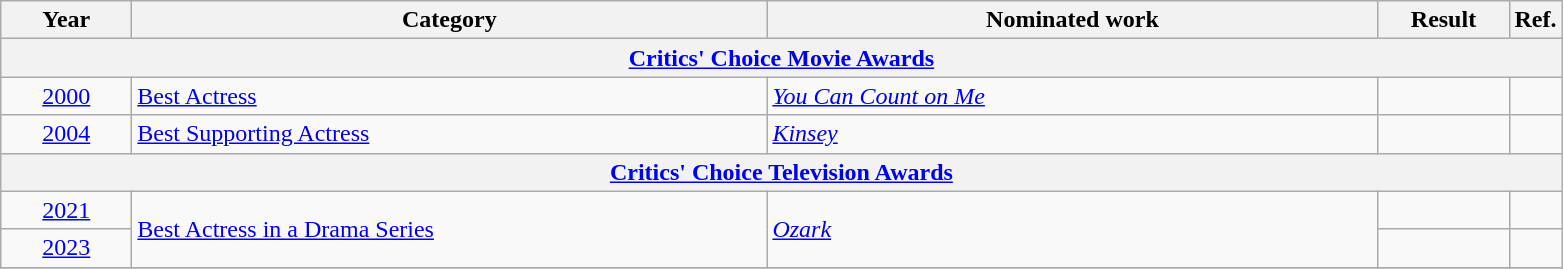<table class=wikitable>
<tr>
<th scope="col" style="width:5em;">Year</th>
<th scope="col" style="width:26em;">Category</th>
<th scope="col" style="width:25em;">Nominated work</th>
<th scope="col" style="width:5em;">Result</th>
<th>Ref.</th>
</tr>
<tr>
<th colspan=5><a href='#'>Critics' Choice Movie Awards</a></th>
</tr>
<tr>
<td style="text-align:center;"><a href='#'>2000</a></td>
<td><a href='#'>Best Actress</a></td>
<td><em><a href='#'>You Can Count on Me</a></em></td>
<td></td>
<td style="text-align:center;"></td>
</tr>
<tr>
<td style="text-align:center;"><a href='#'>2004</a></td>
<td><a href='#'>Best Supporting Actress</a></td>
<td><em><a href='#'>Kinsey</a></em></td>
<td></td>
<td style="text-align:center;"></td>
</tr>
<tr>
<th colspan=5><a href='#'>Critics' Choice Television Awards</a></th>
</tr>
<tr>
<td style="text-align:center;"><a href='#'>2021</a></td>
<td rowspan=2><a href='#'>Best Actress in a Drama Series</a></td>
<td rowspan=2><em><a href='#'>Ozark</a></em></td>
<td></td>
<td style="text-align:center;"></td>
</tr>
<tr>
<td style="text-align:center;"><a href='#'>2023</a></td>
<td></td>
<td style="text-align:center;"></td>
</tr>
<tr>
</tr>
</table>
